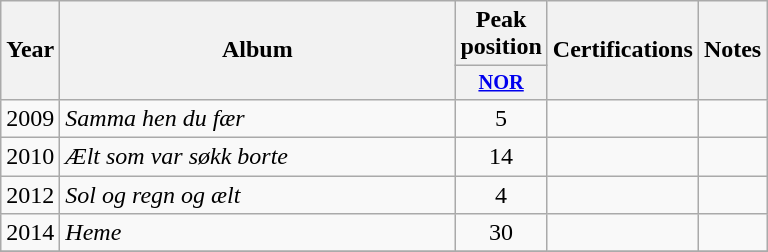<table class="wikitable plainrowheaders" style="text-align:center;">
<tr>
<th scope="col" rowspan="2">Year</th>
<th scope="col" rowspan="2" style="width:16em;">Album</th>
<th scope="col">Peak position</th>
<th scope="col" rowspan="2">Certifications</th>
<th scope="col" rowspan="2">Notes</th>
</tr>
<tr>
<th scope="col" style="width:3em;font-size:85%;"><a href='#'>NOR</a><br></th>
</tr>
<tr>
<td>2009</td>
<td style="text-align:left;"><em>Samma hen du fær</em></td>
<td>5</td>
<td style="text-align:left;"></td>
<td style="text-align:left;"></td>
</tr>
<tr>
<td>2010</td>
<td style="text-align:left;"><em>Ælt som var søkk borte</em></td>
<td>14</td>
<td style="text-align:left;"></td>
<td style="text-align:left;"></td>
</tr>
<tr>
<td>2012</td>
<td style="text-align:left;"><em>Sol og regn og ælt</em></td>
<td>4</td>
<td style="text-align:left;"></td>
<td style="text-align:left;"></td>
</tr>
<tr>
<td>2014</td>
<td style="text-align:left;"><em>Heme</em></td>
<td>30</td>
<td style="text-align:left;"></td>
<td style="text-align:left;"></td>
</tr>
<tr>
</tr>
</table>
